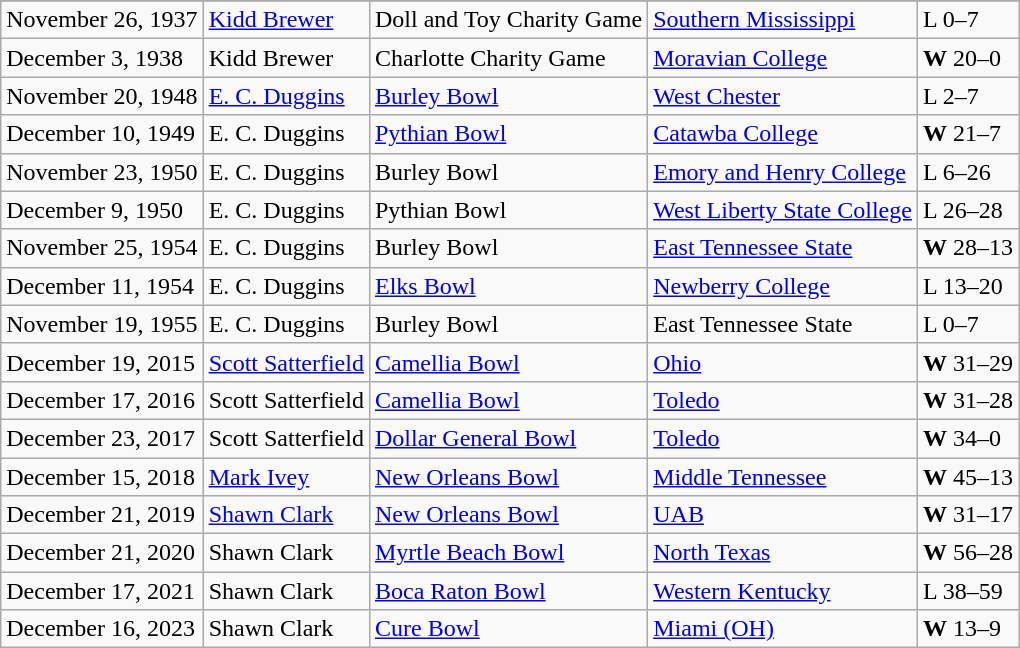<table class="wikitable">
<tr>
</tr>
<tr>
<td>November 26, 1937</td>
<td><a href='#'>Kidd Brewer</a></td>
<td>Doll and Toy Charity Game</td>
<td><a href='#'>Southern Mississippi</a></td>
<td>L 0–7</td>
</tr>
<tr>
<td>December 3, 1938</td>
<td>Kidd Brewer</td>
<td>Charlotte Charity Game</td>
<td><a href='#'>Moravian College</a></td>
<td><strong>W</strong> 20–0</td>
</tr>
<tr>
<td>November 20, 1948</td>
<td><a href='#'>E. C. Duggins</a></td>
<td><a href='#'>Burley Bowl</a></td>
<td><a href='#'>West Chester</a></td>
<td>L 2–7</td>
</tr>
<tr>
<td>December 10, 1949</td>
<td>E. C. Duggins</td>
<td><a href='#'>Pythian Bowl</a></td>
<td><a href='#'>Catawba College</a></td>
<td><strong>W</strong> 21–7</td>
</tr>
<tr>
<td>November 23, 1950</td>
<td>E. C. Duggins</td>
<td>Burley Bowl</td>
<td><a href='#'>Emory and Henry College</a></td>
<td>L 6–26</td>
</tr>
<tr>
<td>December 9, 1950</td>
<td>E. C. Duggins</td>
<td>Pythian Bowl</td>
<td><a href='#'>West Liberty State College</a></td>
<td>L 26–28</td>
</tr>
<tr>
<td>November 25, 1954</td>
<td>E. C. Duggins</td>
<td>Burley Bowl</td>
<td><a href='#'>East Tennessee State</a></td>
<td><strong>W</strong> 28–13</td>
</tr>
<tr>
<td>December 11, 1954</td>
<td>E. C. Duggins</td>
<td><a href='#'>Elks Bowl</a></td>
<td><a href='#'>Newberry College</a></td>
<td>L 13–20</td>
</tr>
<tr>
<td>November 19, 1955</td>
<td>E. C. Duggins</td>
<td>Burley Bowl</td>
<td>East Tennessee State</td>
<td>L 0–7</td>
</tr>
<tr>
<td>December 19, 2015</td>
<td><a href='#'>Scott Satterfield</a></td>
<td><a href='#'>Camellia Bowl</a></td>
<td><a href='#'>Ohio</a></td>
<td><strong>W</strong> 31–29</td>
</tr>
<tr>
<td>December 17, 2016</td>
<td>Scott Satterfield</td>
<td><a href='#'>Camellia Bowl</a></td>
<td><a href='#'>Toledo</a></td>
<td><strong>W</strong> 31–28</td>
</tr>
<tr>
<td>December 23, 2017</td>
<td>Scott Satterfield</td>
<td><a href='#'>Dollar General Bowl</a></td>
<td><a href='#'>Toledo</a></td>
<td><strong>W</strong> 34–0</td>
</tr>
<tr>
<td>December 15, 2018</td>
<td><a href='#'>Mark Ivey</a></td>
<td><a href='#'>New Orleans Bowl</a></td>
<td><a href='#'>Middle Tennessee</a></td>
<td><strong>W</strong> 45–13</td>
</tr>
<tr>
<td>December 21, 2019</td>
<td><a href='#'>Shawn Clark</a></td>
<td><a href='#'>New Orleans Bowl</a></td>
<td><a href='#'>UAB</a></td>
<td><strong>W</strong> 31–17</td>
</tr>
<tr>
<td>December 21, 2020</td>
<td>Shawn Clark</td>
<td><a href='#'>Myrtle Beach Bowl</a></td>
<td><a href='#'>North Texas</a></td>
<td><strong>W</strong> 56–28</td>
</tr>
<tr>
<td>December 17, 2021</td>
<td>Shawn Clark</td>
<td><a href='#'>Boca Raton Bowl</a></td>
<td><a href='#'>Western Kentucky</a></td>
<td>L 38–59</td>
</tr>
<tr>
<td>December 16, 2023</td>
<td>Shawn Clark</td>
<td><a href='#'>Cure Bowl</a></td>
<td><a href='#'>Miami (OH)</a></td>
<td><strong>W</strong> 13–9</td>
</tr>
</table>
